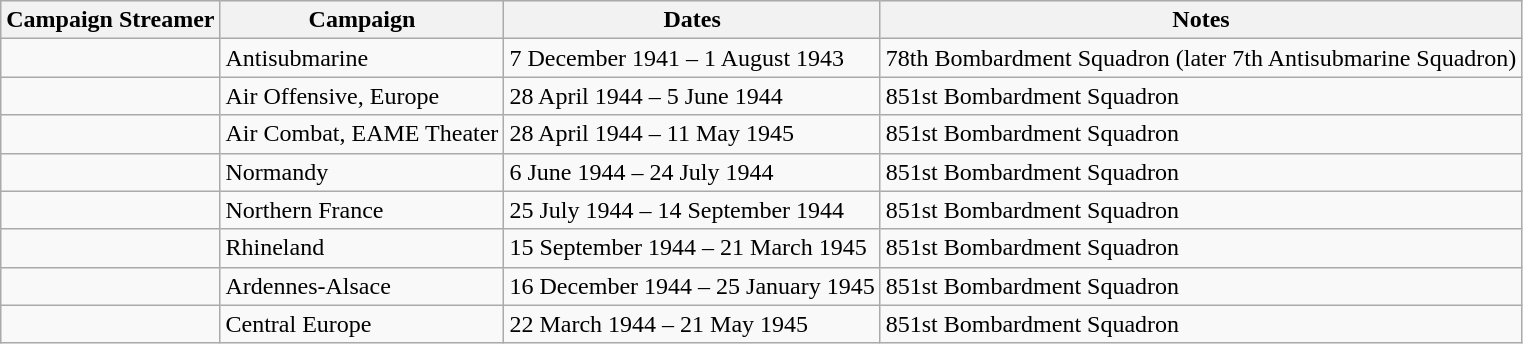<table class="wikitable">
<tr style="background:#efefef;">
<th>Campaign Streamer</th>
<th>Campaign</th>
<th>Dates</th>
<th>Notes</th>
</tr>
<tr>
<td></td>
<td>Antisubmarine</td>
<td>7 December 1941 – 1 August 1943</td>
<td>78th Bombardment Squadron (later 7th Antisubmarine Squadron)</td>
</tr>
<tr>
<td></td>
<td>Air Offensive, Europe</td>
<td>28 April 1944 – 5 June 1944</td>
<td>851st Bombardment Squadron</td>
</tr>
<tr>
<td></td>
<td>Air Combat, EAME Theater</td>
<td>28 April 1944 – 11 May 1945</td>
<td>851st Bombardment Squadron</td>
</tr>
<tr>
<td></td>
<td>Normandy</td>
<td>6 June 1944 – 24 July 1944</td>
<td>851st Bombardment Squadron</td>
</tr>
<tr>
<td></td>
<td>Northern France</td>
<td>25 July 1944 – 14 September 1944</td>
<td>851st Bombardment Squadron</td>
</tr>
<tr>
<td></td>
<td>Rhineland</td>
<td>15 September 1944 – 21 March 1945</td>
<td>851st Bombardment Squadron</td>
</tr>
<tr>
<td></td>
<td>Ardennes-Alsace</td>
<td>16 December 1944 – 25 January 1945</td>
<td>851st Bombardment Squadron</td>
</tr>
<tr>
<td></td>
<td>Central Europe</td>
<td>22 March 1944 – 21 May 1945</td>
<td>851st Bombardment Squadron</td>
</tr>
</table>
